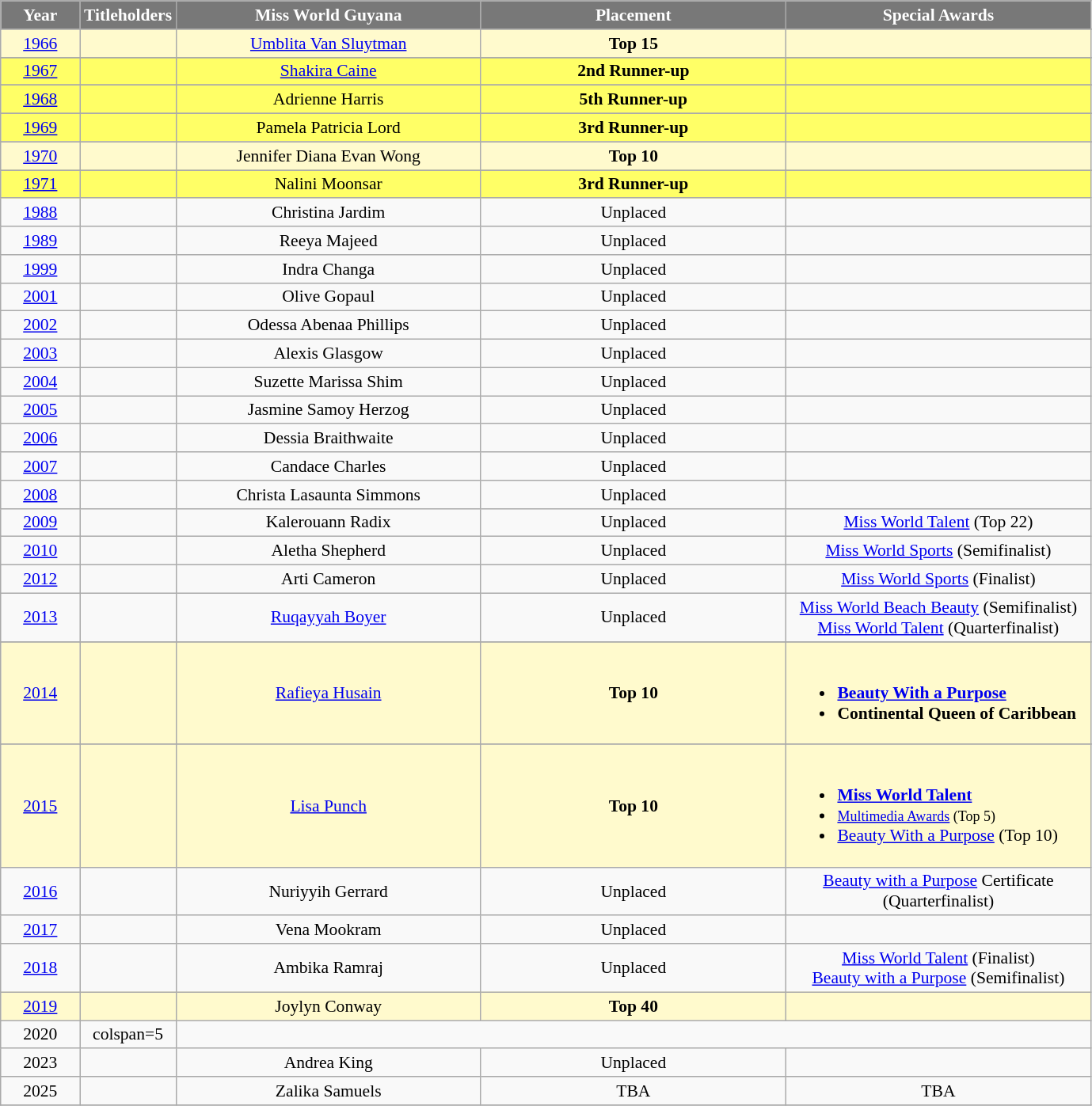<table class="wikitable sortable" style="font-size: 90%; text-align:center">
<tr>
<th width="60" style="background-color:#787878;color:#FFFFFF;">Year</th>
<th style="background-color:#787878;color:#FFFFFF;">Titleholders</th>
<th width="250" style="background-color:#787878;color:#FFFFFF;">Miss World Guyana</th>
<th width="250" style="background-color:#787878;color:#FFFFFF;">Placement</th>
<th width="250" style="background-color:#787878;color:#FFFFFF;">Special Awards</th>
</tr>
<tr>
</tr>
<tr style="background-color:#FFFACD;">
<td><a href='#'>1966</a></td>
<td></td>
<td><a href='#'>Umblita Van Sluytman</a></td>
<td><strong>Top 15</strong></td>
<td></td>
</tr>
<tr>
</tr>
<tr style="background-color:#FFFF66;">
<td><a href='#'>1967</a></td>
<td></td>
<td><a href='#'>Shakira Caine</a></td>
<td><strong>2nd Runner-up</strong></td>
<td></td>
</tr>
<tr>
</tr>
<tr style="background-color:#FFFF66;">
<td><a href='#'>1968</a></td>
<td></td>
<td>Adrienne Harris</td>
<td><strong>5th Runner-up</strong></td>
<td></td>
</tr>
<tr>
</tr>
<tr style="background-color:#FFFF66;">
<td><a href='#'>1969</a></td>
<td></td>
<td>Pamela Patricia Lord</td>
<td><strong>3rd Runner-up</strong></td>
<td></td>
</tr>
<tr>
</tr>
<tr style="background-color:#FFFACD;">
<td><a href='#'>1970</a></td>
<td></td>
<td>Jennifer Diana Evan Wong</td>
<td><strong>Top 10</strong></td>
<td></td>
</tr>
<tr>
</tr>
<tr style="background-color:#FFFF66;">
<td><a href='#'>1971</a></td>
<td></td>
<td>Nalini Moonsar</td>
<td><strong>3rd Runner-up</strong></td>
<td></td>
</tr>
<tr>
<td><a href='#'>1988</a></td>
<td></td>
<td>Christina Jardim</td>
<td>Unplaced</td>
<td></td>
</tr>
<tr>
<td><a href='#'>1989</a></td>
<td></td>
<td>Reeya Majeed</td>
<td>Unplaced</td>
<td></td>
</tr>
<tr>
<td><a href='#'>1999</a></td>
<td></td>
<td>Indra Changa</td>
<td>Unplaced</td>
<td></td>
</tr>
<tr>
<td><a href='#'>2001</a></td>
<td></td>
<td>Olive Gopaul</td>
<td>Unplaced</td>
<td></td>
</tr>
<tr>
<td><a href='#'>2002</a></td>
<td></td>
<td>Odessa Abenaa Phillips</td>
<td>Unplaced</td>
<td></td>
</tr>
<tr>
<td><a href='#'>2003</a></td>
<td></td>
<td>Alexis Glasgow</td>
<td>Unplaced</td>
<td></td>
</tr>
<tr>
<td><a href='#'>2004</a></td>
<td></td>
<td>Suzette Marissa Shim</td>
<td>Unplaced</td>
<td></td>
</tr>
<tr>
<td><a href='#'>2005</a></td>
<td></td>
<td>Jasmine Samoy Herzog</td>
<td>Unplaced</td>
<td></td>
</tr>
<tr>
<td><a href='#'>2006</a></td>
<td></td>
<td>Dessia Braithwaite</td>
<td>Unplaced</td>
<td></td>
</tr>
<tr>
<td><a href='#'>2007</a></td>
<td></td>
<td>Candace Charles</td>
<td>Unplaced</td>
<td></td>
</tr>
<tr>
<td><a href='#'>2008</a></td>
<td></td>
<td>Christa Lasaunta Simmons</td>
<td>Unplaced</td>
<td></td>
</tr>
<tr>
<td><a href='#'>2009</a></td>
<td></td>
<td>Kalerouann Radix</td>
<td>Unplaced</td>
<td><a href='#'>Miss World Talent</a> (Top 22)</td>
</tr>
<tr>
<td><a href='#'>2010</a></td>
<td></td>
<td>Aletha Shepherd</td>
<td>Unplaced</td>
<td><a href='#'>Miss World Sports</a> (Semifinalist)</td>
</tr>
<tr>
<td><a href='#'>2012</a></td>
<td></td>
<td>Arti Cameron</td>
<td>Unplaced</td>
<td><a href='#'>Miss World Sports</a> (Finalist)</td>
</tr>
<tr>
<td><a href='#'>2013</a></td>
<td></td>
<td><a href='#'>Ruqayyah Boyer</a></td>
<td>Unplaced</td>
<td><a href='#'>Miss World Beach Beauty</a> (Semifinalist)<br><a href='#'>Miss World Talent</a> (Quarterfinalist)</td>
</tr>
<tr>
</tr>
<tr style="background-color:#FFFACD;">
<td><a href='#'>2014</a></td>
<td></td>
<td><a href='#'>Rafieya Husain</a></td>
<td><strong>Top 10</strong></td>
<td align="left"><br><ul><li><strong><a href='#'>Beauty With a Purpose</a></strong></li><li><strong>Continental Queen of Caribbean</strong></li></ul></td>
</tr>
<tr>
</tr>
<tr style="background-color:#FFFACD;">
<td><a href='#'>2015</a></td>
<td></td>
<td><a href='#'>Lisa Punch</a></td>
<td><strong>Top 10</strong></td>
<td align="left"><br><ul><li><strong><a href='#'>Miss World Talent</a></strong></li><li><small><a href='#'>Multimedia Awards</a> (Top 5)</small></li><li><a href='#'>Beauty With a Purpose</a> (Top 10)</li></ul></td>
</tr>
<tr>
<td><a href='#'>2016</a></td>
<td></td>
<td>Nuriyyih Gerrard</td>
<td>Unplaced</td>
<td><a href='#'>Beauty with a Purpose</a> Certificate (Quarterfinalist)</td>
</tr>
<tr>
<td><a href='#'>2017</a></td>
<td></td>
<td>Vena Mookram</td>
<td>Unplaced</td>
<td></td>
</tr>
<tr>
<td><a href='#'>2018</a></td>
<td></td>
<td>Ambika Ramraj</td>
<td>Unplaced</td>
<td><a href='#'>Miss World Talent</a> (Finalist)<br><a href='#'>Beauty with a Purpose</a> (Semifinalist)</td>
</tr>
<tr style="background-color:#FFFACD;">
<td><a href='#'>2019</a></td>
<td></td>
<td>Joylyn Conway</td>
<td><strong>Top 40</strong></td>
<td></td>
</tr>
<tr>
<td>2020</td>
<td>colspan=5 </td>
</tr>
<tr>
<td>2023</td>
<td></td>
<td>Andrea King</td>
<td>Unplaced</td>
<td></td>
</tr>
<tr>
<td>2025</td>
<td></td>
<td>Zalika Samuels</td>
<td>TBA</td>
<td>TBA</td>
</tr>
<tr>
</tr>
</table>
